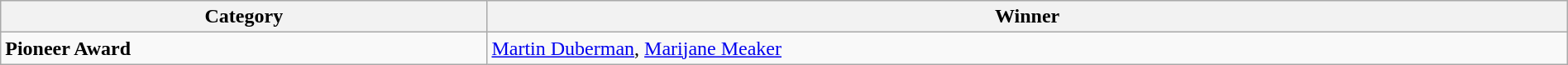<table class="wikitable" width="100%">
<tr>
<th>Category</th>
<th>Winner</th>
</tr>
<tr>
<td><strong>Pioneer Award</strong></td>
<td><a href='#'>Martin Duberman</a>, <a href='#'>Marijane Meaker</a></td>
</tr>
</table>
